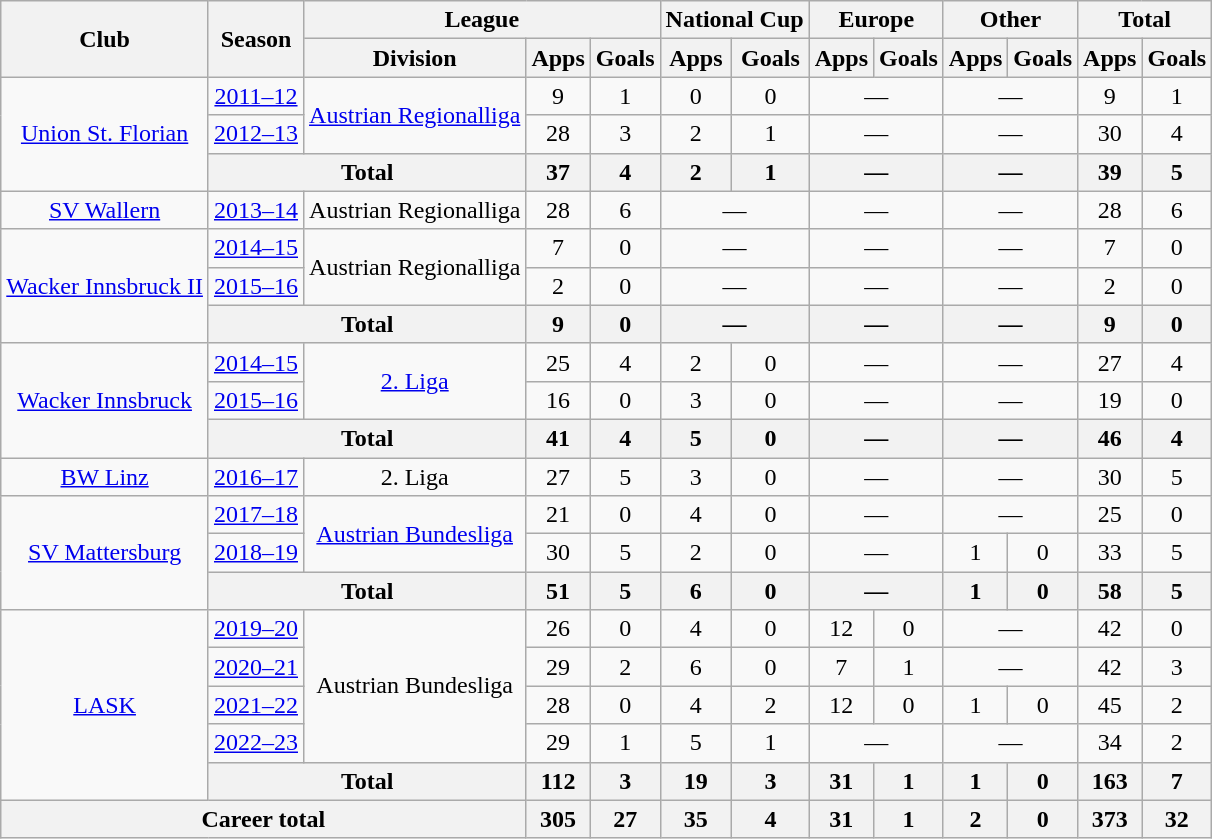<table class="wikitable" style="text-align:center">
<tr>
<th rowspan="2">Club</th>
<th rowspan="2">Season</th>
<th colspan="3">League</th>
<th colspan="2">National Cup</th>
<th colspan="2">Europe</th>
<th colspan="2">Other</th>
<th colspan="2">Total</th>
</tr>
<tr>
<th>Division</th>
<th>Apps</th>
<th>Goals</th>
<th>Apps</th>
<th>Goals</th>
<th>Apps</th>
<th>Goals</th>
<th>Apps</th>
<th>Goals</th>
<th>Apps</th>
<th>Goals</th>
</tr>
<tr>
<td rowspan="3"><a href='#'>Union St. Florian</a></td>
<td><a href='#'>2011–12</a></td>
<td rowspan="2"><a href='#'>Austrian Regionalliga</a></td>
<td>9</td>
<td>1</td>
<td>0</td>
<td>0</td>
<td colspan="2">—</td>
<td colspan="2">—</td>
<td>9</td>
<td>1</td>
</tr>
<tr>
<td><a href='#'>2012–13</a></td>
<td>28</td>
<td>3</td>
<td>2</td>
<td>1</td>
<td colspan="2">—</td>
<td colspan="2">—</td>
<td>30</td>
<td>4</td>
</tr>
<tr>
<th colspan="2">Total</th>
<th>37</th>
<th>4</th>
<th>2</th>
<th>1</th>
<th colspan="2">—</th>
<th colspan="2">—</th>
<th>39</th>
<th>5</th>
</tr>
<tr>
<td><a href='#'>SV Wallern</a></td>
<td><a href='#'>2013–14</a></td>
<td>Austrian Regionalliga</td>
<td>28</td>
<td>6</td>
<td colspan="2">—</td>
<td colspan="2">—</td>
<td colspan="2">—</td>
<td>28</td>
<td>6</td>
</tr>
<tr>
<td rowspan="3"><a href='#'>Wacker Innsbruck II</a></td>
<td><a href='#'>2014–15</a></td>
<td rowspan="2">Austrian Regionalliga</td>
<td>7</td>
<td>0</td>
<td colspan="2">—</td>
<td colspan="2">—</td>
<td colspan="2">—</td>
<td>7</td>
<td>0</td>
</tr>
<tr>
<td><a href='#'>2015–16</a></td>
<td>2</td>
<td>0</td>
<td colspan="2">—</td>
<td colspan="2">—</td>
<td colspan="2">—</td>
<td>2</td>
<td>0</td>
</tr>
<tr>
<th colspan="2">Total</th>
<th>9</th>
<th>0</th>
<th colspan="2">—</th>
<th colspan="2">—</th>
<th colspan="2">—</th>
<th>9</th>
<th>0</th>
</tr>
<tr>
<td rowspan="3"><a href='#'>Wacker Innsbruck</a></td>
<td><a href='#'>2014–15</a></td>
<td rowspan="2"><a href='#'>2. Liga</a></td>
<td>25</td>
<td>4</td>
<td>2</td>
<td>0</td>
<td colspan="2">—</td>
<td colspan="2">—</td>
<td>27</td>
<td>4</td>
</tr>
<tr>
<td><a href='#'>2015–16</a></td>
<td>16</td>
<td>0</td>
<td>3</td>
<td>0</td>
<td colspan="2">—</td>
<td colspan="2">—</td>
<td>19</td>
<td>0</td>
</tr>
<tr>
<th colspan="2">Total</th>
<th>41</th>
<th>4</th>
<th>5</th>
<th>0</th>
<th colspan="2">—</th>
<th colspan="2">—</th>
<th>46</th>
<th>4</th>
</tr>
<tr>
<td><a href='#'>BW Linz</a></td>
<td><a href='#'>2016–17</a></td>
<td>2. Liga</td>
<td>27</td>
<td>5</td>
<td>3</td>
<td>0</td>
<td colspan="2">—</td>
<td colspan="2">—</td>
<td>30</td>
<td>5</td>
</tr>
<tr>
<td rowspan="3"><a href='#'>SV Mattersburg</a></td>
<td><a href='#'>2017–18</a></td>
<td rowspan="2"><a href='#'>Austrian Bundesliga</a></td>
<td>21</td>
<td>0</td>
<td>4</td>
<td>0</td>
<td colspan="2">—</td>
<td colspan="2">—</td>
<td>25</td>
<td>0</td>
</tr>
<tr>
<td><a href='#'>2018–19</a></td>
<td>30</td>
<td>5</td>
<td>2</td>
<td>0</td>
<td colspan="2">—</td>
<td>1</td>
<td>0</td>
<td>33</td>
<td>5</td>
</tr>
<tr>
<th colspan="2">Total</th>
<th>51</th>
<th>5</th>
<th>6</th>
<th>0</th>
<th colspan="2">—</th>
<th>1</th>
<th>0</th>
<th>58</th>
<th>5</th>
</tr>
<tr>
<td rowspan="5"><a href='#'>LASK</a></td>
<td><a href='#'>2019–20</a></td>
<td rowspan="4">Austrian Bundesliga</td>
<td>26</td>
<td>0</td>
<td>4</td>
<td>0</td>
<td>12</td>
<td>0</td>
<td colspan="2">—</td>
<td>42</td>
<td>0</td>
</tr>
<tr>
<td><a href='#'>2020–21</a></td>
<td>29</td>
<td>2</td>
<td>6</td>
<td>0</td>
<td>7</td>
<td>1</td>
<td colspan="2">—</td>
<td>42</td>
<td>3</td>
</tr>
<tr>
<td><a href='#'>2021–22</a></td>
<td>28</td>
<td>0</td>
<td>4</td>
<td>2</td>
<td>12</td>
<td>0</td>
<td>1</td>
<td>0</td>
<td>45</td>
<td>2</td>
</tr>
<tr>
<td><a href='#'>2022–23</a></td>
<td>29</td>
<td>1</td>
<td>5</td>
<td>1</td>
<td colspan="2">—</td>
<td colspan="2">—</td>
<td>34</td>
<td>2</td>
</tr>
<tr>
<th colspan="2">Total</th>
<th>112</th>
<th>3</th>
<th>19</th>
<th>3</th>
<th>31</th>
<th>1</th>
<th>1</th>
<th>0</th>
<th>163</th>
<th>7</th>
</tr>
<tr>
<th colspan="3">Career total</th>
<th>305</th>
<th>27</th>
<th>35</th>
<th>4</th>
<th>31</th>
<th>1</th>
<th>2</th>
<th>0</th>
<th>373</th>
<th>32</th>
</tr>
</table>
